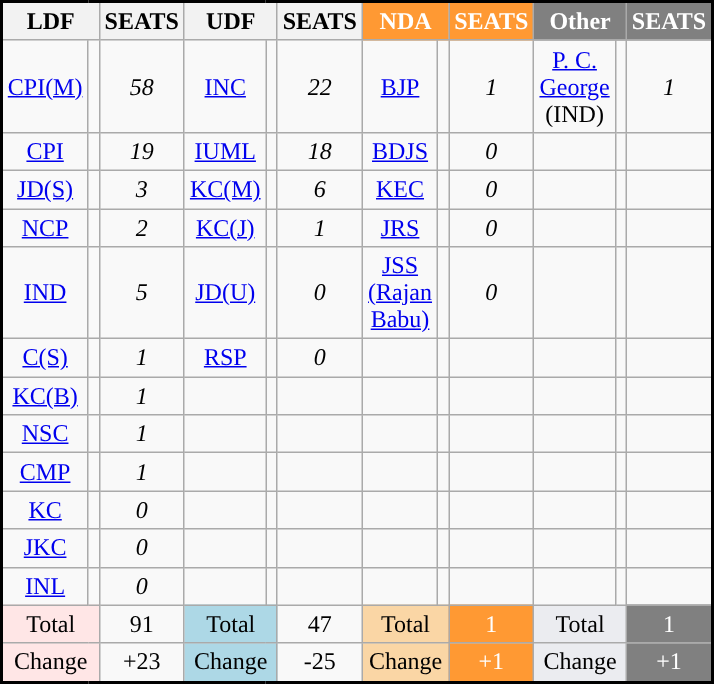<table class="wikitable collapsible" border="1" cellspacing="0" cellpadding="2" width="35%" style="text-align:center; border-collapse: collapse; border: 2px #000000 solid; font-size: x-big">
<tr>
<th colspan="2" style="background:">LDF</th>
<th style="background:">SEATS</th>
<th colspan="2" style="background:">UDF</th>
<th style="background:">SEATS</th>
<th colspan="2" style="background:#FF9933; color:white;">NDA</th>
<th style="background:#FF9933; color:white;">SEATS</th>
<th colspan="2" style="background:grey; color:white;">Other</th>
<th style="background:grey; color:white;">SEATS</th>
</tr>
<tr>
<td><a href='#'>CPI(M)</a></td>
<td width="3px" style="background-color: "></td>
<td><em>58</em></td>
<td><a href='#'>INC</a></td>
<td width="3px" style="background-color: "></td>
<td><em>22</em></td>
<td><a href='#'>BJP</a></td>
<td width="3px" style="background-color: "></td>
<td><em>1</em></td>
<td><a href='#'>P. C. George</a> (IND)</td>
<td width="3px" style="background-color: "></td>
<td><em>1</em></td>
</tr>
<tr>
<td><a href='#'>CPI</a></td>
<td width="3px" style="background-color: "></td>
<td><em>19</em></td>
<td><a href='#'>IUML</a></td>
<td width="3px" style="background-color: "></td>
<td><em>18</em></td>
<td><a href='#'>BDJS</a></td>
<td width="3px" style="background-color: "></td>
<td><em>0</em></td>
<td></td>
<td></td>
<td></td>
</tr>
<tr>
<td><a href='#'>JD(S)</a></td>
<td width="3px" style="background-color: "></td>
<td><em>3</em></td>
<td><a href='#'>KC(M)</a></td>
<td width="3px" style="background-color: "></td>
<td><em>6</em></td>
<td><a href='#'>KEC</a></td>
<td width="3px" style="background-color: "></td>
<td><em>0</em></td>
<td></td>
<td></td>
<td></td>
</tr>
<tr>
<td><a href='#'>NCP</a></td>
<td width="3px" style="background-color: "></td>
<td><em>2</em></td>
<td><a href='#'>KC(J)</a></td>
<td width="3px" style="background-color: "></td>
<td><em>1</em></td>
<td><a href='#'>JRS</a></td>
<td width="3px" style="background-color: "></td>
<td><em>0</em></td>
<td></td>
<td></td>
<td></td>
</tr>
<tr>
<td><a href='#'>IND</a></td>
<td width="3px" style="background-color: "></td>
<td><em>5</em></td>
<td><a href='#'>JD(U)</a></td>
<td width="3px" style="background-color: "></td>
<td><em>0</em></td>
<td><a href='#'>JSS (Rajan Babu)</a></td>
<td width="3px" style="background-color: "></td>
<td><em>0</em></td>
<td></td>
<td></td>
<td></td>
</tr>
<tr>
<td><a href='#'>C(S)</a></td>
<td width="3px" style="background-color: "></td>
<td><em>1</em></td>
<td><a href='#'>RSP</a></td>
<td width="3px" style="background-color: "></td>
<td><em>0</em></td>
<td></td>
<td></td>
<td></td>
<td></td>
<td></td>
<td></td>
</tr>
<tr>
<td><a href='#'>KC(B)</a></td>
<td width="3px" style="background-color: "></td>
<td><em>1</em></td>
<td></td>
<td></td>
<td></td>
<td></td>
<td></td>
<td></td>
<td></td>
<td></td>
<td></td>
</tr>
<tr>
<td><a href='#'>NSC</a></td>
<td width="3px" style="background-color: "></td>
<td><em>1</em></td>
<td></td>
<td></td>
<td></td>
<td></td>
<td></td>
<td></td>
<td></td>
<td></td>
<td></td>
</tr>
<tr>
<td><a href='#'>CMP</a></td>
<td width="3px" style="background-color: "></td>
<td><em>1</em></td>
<td></td>
<td></td>
<td></td>
<td></td>
<td></td>
<td></td>
<td></td>
<td></td>
<td></td>
</tr>
<tr>
<td><a href='#'>KC</a></td>
<td width="3px" style="background-color: "></td>
<td><em>0</em></td>
<td></td>
<td></td>
<td></td>
<td></td>
<td></td>
<td></td>
<td></td>
<td></td>
<td></td>
</tr>
<tr>
<td><a href='#'>JKC</a></td>
<td width="3px" style="background-color: "></td>
<td><em>0</em></td>
<td></td>
<td></td>
<td></td>
<td></td>
<td></td>
<td></td>
<td></td>
<td></td>
<td></td>
</tr>
<tr>
<td><a href='#'>INL</a></td>
<td width="3px" style="background-color: "></td>
<td><em>0</em></td>
<td></td>
<td></td>
<td></td>
<td></td>
<td></td>
<td></td>
<td></td>
<td></td>
<td></td>
</tr>
<tr>
<td colspan="2" style="background:#ffe6e6;">Total</td>
<td style="background:">91</td>
<td colspan="2" style="background:#ADD8E6">Total</td>
<td style="background:">47</td>
<td colspan="2" style="background:#FAD6A5">Total</td>
<td style="background:#FF9933; color:white;">1</td>
<td colspan="2" style="background:#EBECF0">Total</td>
<td style="background:grey; color:white;">1</td>
</tr>
<tr>
<td colspan="2" style="background:#ffe6e6;">Change</td>
<td style="background:">+23</td>
<td colspan="2" style="background:#ADD8E6">Change</td>
<td style="background:">-25</td>
<td colspan="2" style="background:#FAD6A5">Change</td>
<td style="background:#FF9933; color:white;">+1</td>
<td colspan="2" style="background:#EBECF0">Change</td>
<td style="background:grey; color:white;">+1</td>
</tr>
</table>
